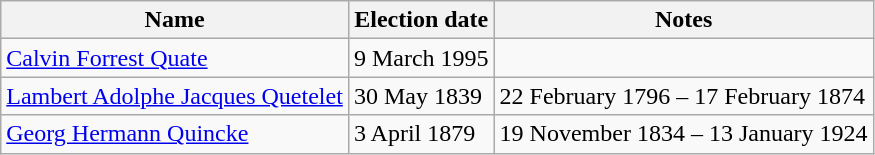<table class="wikitable sortable">
<tr>
<th>Name</th>
<th>Election date</th>
<th class="unsortable">Notes</th>
</tr>
<tr>
<td><a href='#'>Calvin Forrest Quate</a></td>
<td>9 March 1995</td>
<td></td>
</tr>
<tr>
<td><a href='#'>Lambert Adolphe Jacques Quetelet</a></td>
<td>30 May 1839</td>
<td>22 February 1796 – 17 February 1874</td>
</tr>
<tr>
<td><a href='#'>Georg Hermann Quincke</a></td>
<td>3 April 1879</td>
<td>19 November 1834 – 13 January 1924</td>
</tr>
</table>
